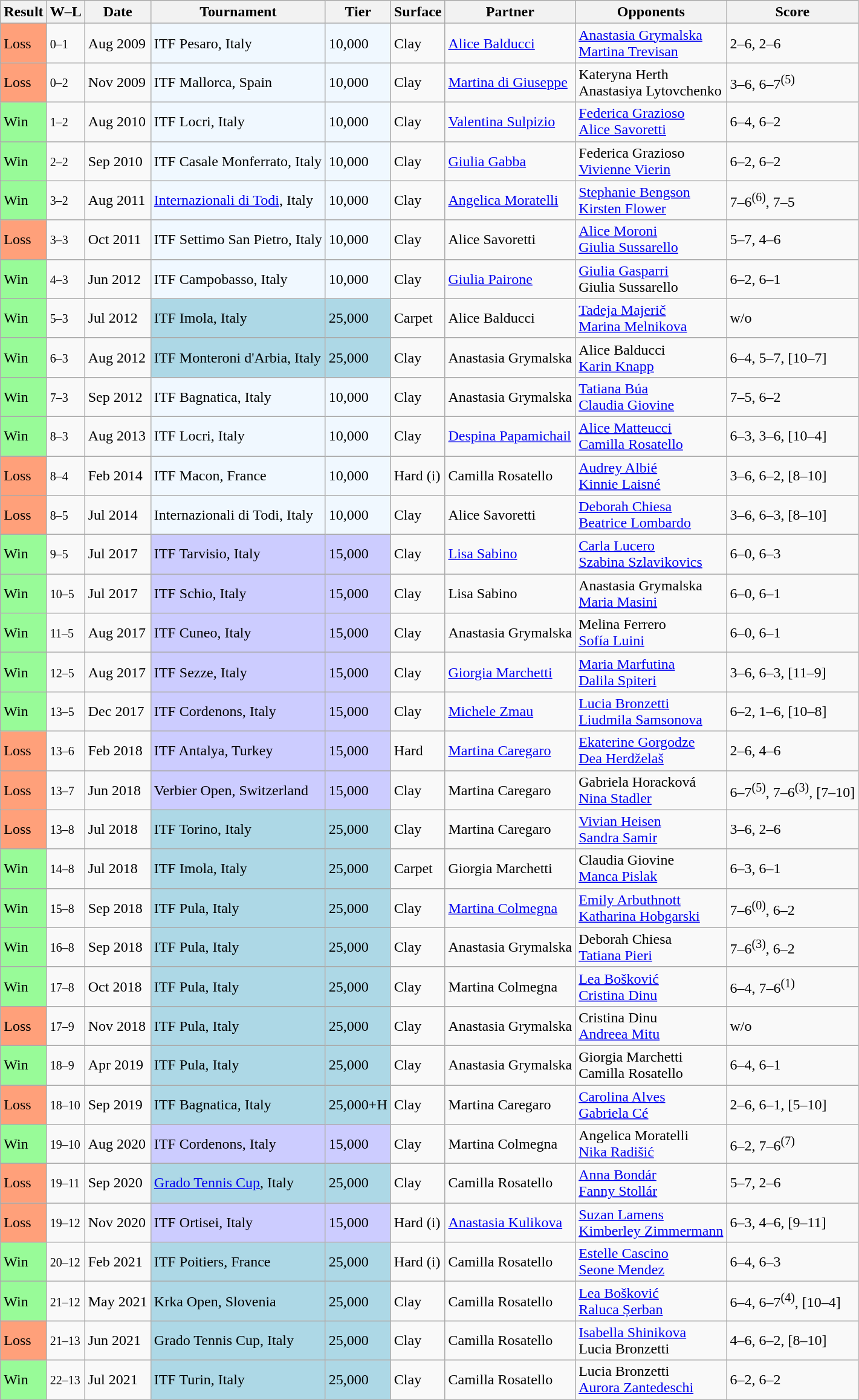<table class="sortable wikitable">
<tr>
<th>Result</th>
<th class="unsortable">W–L</th>
<th>Date</th>
<th>Tournament</th>
<th>Tier</th>
<th>Surface</th>
<th>Partner</th>
<th>Opponents</th>
<th class="unsortable">Score</th>
</tr>
<tr>
<td bgcolor=ffa07a>Loss</td>
<td><small>0–1</small></td>
<td>Aug 2009</td>
<td bgcolor=f0f8ff>ITF Pesaro, Italy</td>
<td bgcolor=f0f8ff>10,000</td>
<td>Clay</td>
<td> <a href='#'>Alice Balducci</a></td>
<td> <a href='#'>Anastasia Grymalska</a><br> <a href='#'>Martina Trevisan</a></td>
<td>2–6, 2–6</td>
</tr>
<tr>
<td bgcolor=ffa07a>Loss</td>
<td><small>0–2</small></td>
<td>Nov 2009</td>
<td bgcolor=f0f8ff>ITF Mallorca, Spain</td>
<td bgcolor=f0f8ff>10,000</td>
<td>Clay</td>
<td> <a href='#'>Martina di Giuseppe</a></td>
<td> Kateryna Herth<br> Anastasiya Lytovchenko</td>
<td>3–6, 6–7<sup>(5)</sup></td>
</tr>
<tr>
<td bgcolor=98FB98>Win</td>
<td><small>1–2</small></td>
<td>Aug 2010</td>
<td bgcolor=f0f8ff>ITF Locri, Italy</td>
<td bgcolor=f0f8ff>10,000</td>
<td>Clay</td>
<td> <a href='#'>Valentina Sulpizio</a></td>
<td> <a href='#'>Federica Grazioso</a><br> <a href='#'>Alice Savoretti</a></td>
<td>6–4, 6–2</td>
</tr>
<tr>
<td bgcolor=98FB98>Win</td>
<td><small>2–2</small></td>
<td>Sep 2010</td>
<td bgcolor=f0f8ff>ITF Casale Monferrato, Italy</td>
<td bgcolor=f0f8ff>10,000</td>
<td>Clay</td>
<td> <a href='#'>Giulia Gabba</a></td>
<td> Federica Grazioso<br> <a href='#'>Vivienne Vierin</a></td>
<td>6–2, 6–2</td>
</tr>
<tr>
<td bgcolor=98FB98>Win</td>
<td><small>3–2</small></td>
<td>Aug 2011</td>
<td bgcolor=f0f8ff><a href='#'>Internazionali di Todi</a>, Italy</td>
<td bgcolor=f0f8ff>10,000</td>
<td>Clay</td>
<td> <a href='#'>Angelica Moratelli</a></td>
<td> <a href='#'>Stephanie Bengson</a><br> <a href='#'>Kirsten Flower</a></td>
<td>7–6<sup>(6)</sup>, 7–5</td>
</tr>
<tr>
<td bgcolor=ffa07a>Loss</td>
<td><small>3–3</small></td>
<td>Oct 2011</td>
<td bgcolor=f0f8ff>ITF Settimo San Pietro, Italy</td>
<td bgcolor=f0f8ff>10,000</td>
<td>Clay</td>
<td> Alice Savoretti</td>
<td> <a href='#'>Alice Moroni</a><br> <a href='#'>Giulia Sussarello</a></td>
<td>5–7, 4–6</td>
</tr>
<tr>
<td bgcolor=98FB98>Win</td>
<td><small>4–3</small></td>
<td>Jun 2012</td>
<td bgcolor=f0f8ff>ITF Campobasso, Italy</td>
<td bgcolor=f0f8ff>10,000</td>
<td>Clay</td>
<td> <a href='#'>Giulia Pairone</a></td>
<td> <a href='#'>Giulia Gasparri</a><br> Giulia Sussarello</td>
<td>6–2, 6–1</td>
</tr>
<tr>
<td bgcolor=98FB98>Win</td>
<td><small>5–3</small></td>
<td>Jul 2012</td>
<td bgcolor=lightblue>ITF Imola, Italy</td>
<td bgcolor=lightblue>25,000</td>
<td>Carpet</td>
<td> Alice Balducci</td>
<td> <a href='#'>Tadeja Majerič</a><br> <a href='#'>Marina Melnikova</a></td>
<td>w/o</td>
</tr>
<tr>
<td bgcolor=98FB98>Win</td>
<td><small>6–3</small></td>
<td>Aug 2012</td>
<td bgcolor=lightblue>ITF Monteroni d'Arbia, Italy</td>
<td bgcolor=lightblue>25,000</td>
<td>Clay</td>
<td> Anastasia Grymalska</td>
<td> Alice Balducci<br> <a href='#'>Karin Knapp</a></td>
<td>6–4, 5–7, [10–7]</td>
</tr>
<tr>
<td bgcolor=98FB98>Win</td>
<td><small>7–3</small></td>
<td>Sep 2012</td>
<td bgcolor=f0f8ff>ITF Bagnatica, Italy</td>
<td bgcolor=f0f8ff>10,000</td>
<td>Clay</td>
<td> Anastasia Grymalska</td>
<td> <a href='#'>Tatiana Búa</a><br> <a href='#'>Claudia Giovine</a></td>
<td>7–5, 6–2</td>
</tr>
<tr>
<td bgcolor=98FB98>Win</td>
<td><small>8–3</small></td>
<td>Aug 2013</td>
<td bgcolor=f0f8ff>ITF Locri, Italy</td>
<td bgcolor=f0f8ff>10,000</td>
<td>Clay</td>
<td> <a href='#'>Despina Papamichail</a></td>
<td> <a href='#'>Alice Matteucci</a><br> <a href='#'>Camilla Rosatello</a></td>
<td>6–3, 3–6, [10–4]</td>
</tr>
<tr>
<td bgcolor=ffa07a>Loss</td>
<td><small>8–4</small></td>
<td>Feb 2014</td>
<td bgcolor=f0f8ff>ITF Macon, France</td>
<td bgcolor=f0f8ff>10,000</td>
<td>Hard (i)</td>
<td> Camilla Rosatello</td>
<td> <a href='#'>Audrey Albié</a><br> <a href='#'>Kinnie Laisné</a></td>
<td>3–6, 6–2, [8–10]</td>
</tr>
<tr>
<td bgcolor=ffa07a>Loss</td>
<td><small>8–5</small></td>
<td>Jul 2014</td>
<td bgcolor=f0f8ff>Internazionali di Todi, Italy</td>
<td bgcolor=f0f8ff>10,000</td>
<td>Clay</td>
<td> Alice Savoretti</td>
<td> <a href='#'>Deborah Chiesa</a><br> <a href='#'>Beatrice Lombardo</a></td>
<td>3–6, 6–3, [8–10]</td>
</tr>
<tr>
<td bgcolor=98FB98>Win</td>
<td><small>9–5</small></td>
<td>Jul 2017</td>
<td bgcolor=#ccf>ITF Tarvisio, Italy</td>
<td bgcolor=#ccf>15,000</td>
<td>Clay</td>
<td> <a href='#'>Lisa Sabino</a></td>
<td> <a href='#'>Carla Lucero</a><br> <a href='#'>Szabina Szlavikovics</a></td>
<td>6–0, 6–3</td>
</tr>
<tr>
<td bgcolor=98FB98>Win</td>
<td><small>10–5</small></td>
<td>Jul 2017</td>
<td bgcolor=#ccf>ITF Schio, Italy</td>
<td bgcolor=#ccf>15,000</td>
<td>Clay</td>
<td> Lisa Sabino</td>
<td> Anastasia Grymalska<br> <a href='#'>Maria Masini</a></td>
<td>6–0, 6–1</td>
</tr>
<tr>
<td bgcolor=98FB98>Win</td>
<td><small>11–5</small></td>
<td>Aug 2017</td>
<td bgcolor=#ccf>ITF Cuneo, Italy</td>
<td bgcolor=#ccf>15,000</td>
<td>Clay</td>
<td> Anastasia Grymalska</td>
<td> Melina Ferrero<br> <a href='#'>Sofía Luini</a></td>
<td>6–0, 6–1</td>
</tr>
<tr>
<td bgcolor=98FB98>Win</td>
<td><small>12–5</small></td>
<td>Aug 2017</td>
<td bgcolor=#ccf>ITF Sezze, Italy</td>
<td bgcolor=#ccf>15,000</td>
<td>Clay</td>
<td> <a href='#'>Giorgia Marchetti</a></td>
<td> <a href='#'>Maria Marfutina</a><br> <a href='#'>Dalila Spiteri</a></td>
<td>3–6, 6–3, [11–9]</td>
</tr>
<tr>
<td bgcolor=98FB98>Win</td>
<td><small>13–5</small></td>
<td>Dec 2017</td>
<td bgcolor=#ccf>ITF Cordenons, Italy</td>
<td bgcolor=#ccf>15,000</td>
<td>Clay</td>
<td> <a href='#'>Michele Zmau</a></td>
<td> <a href='#'>Lucia Bronzetti</a><br> <a href='#'>Liudmila Samsonova</a></td>
<td>6–2, 1–6, [10–8]</td>
</tr>
<tr>
<td bgcolor=ffa07a>Loss</td>
<td><small>13–6</small></td>
<td>Feb 2018</td>
<td bgcolor=#ccf>ITF Antalya, Turkey</td>
<td bgcolor=#ccf>15,000</td>
<td>Hard</td>
<td> <a href='#'>Martina Caregaro</a></td>
<td> <a href='#'>Ekaterine Gorgodze</a><br> <a href='#'>Dea Herdželaš</a></td>
<td>2–6, 4–6</td>
</tr>
<tr>
<td bgcolor=ffa07a>Loss</td>
<td><small>13–7</small></td>
<td>Jun 2018</td>
<td bgcolor=#ccf>Verbier Open, Switzerland</td>
<td bgcolor=#ccf>15,000</td>
<td>Clay</td>
<td> Martina Caregaro</td>
<td> Gabriela Horacková<br> <a href='#'>Nina Stadler</a></td>
<td>6–7<sup>(5)</sup>, 7–6<sup>(3)</sup>, [7–10]</td>
</tr>
<tr>
<td bgcolor=ffa07a>Loss</td>
<td><small>13–8</small></td>
<td>Jul 2018</td>
<td bgcolor=lightblue>ITF Torino, Italy</td>
<td bgcolor=lightblue>25,000</td>
<td>Clay</td>
<td> Martina Caregaro</td>
<td> <a href='#'>Vivian Heisen</a><br> <a href='#'>Sandra Samir</a></td>
<td>3–6, 2–6</td>
</tr>
<tr>
<td bgcolor=98FB98>Win</td>
<td><small>14–8</small></td>
<td>Jul 2018</td>
<td bgcolor=lightblue>ITF Imola, Italy</td>
<td bgcolor=lightblue>25,000</td>
<td>Carpet</td>
<td> Giorgia Marchetti</td>
<td> Claudia Giovine<br> <a href='#'>Manca Pislak</a></td>
<td>6–3, 6–1</td>
</tr>
<tr>
<td bgcolor=98FB98>Win</td>
<td><small>15–8</small></td>
<td>Sep 2018</td>
<td bgcolor=lightblue>ITF Pula, Italy</td>
<td bgcolor=lightblue>25,000</td>
<td>Clay</td>
<td> <a href='#'>Martina Colmegna</a></td>
<td> <a href='#'>Emily Arbuthnott</a><br> <a href='#'>Katharina Hobgarski</a></td>
<td>7–6<sup>(0)</sup>, 6–2</td>
</tr>
<tr>
<td bgcolor=98FB98>Win</td>
<td><small>16–8</small></td>
<td>Sep 2018</td>
<td bgcolor=lightblue>ITF Pula, Italy</td>
<td bgcolor=lightblue>25,000</td>
<td>Clay</td>
<td> Anastasia Grymalska</td>
<td> Deborah Chiesa<br> <a href='#'>Tatiana Pieri</a></td>
<td>7–6<sup>(3)</sup>, 6–2</td>
</tr>
<tr>
<td bgcolor=98FB98>Win</td>
<td><small>17–8</small></td>
<td>Oct 2018</td>
<td bgcolor=lightblue>ITF Pula, Italy</td>
<td bgcolor=lightblue>25,000</td>
<td>Clay</td>
<td> Martina Colmegna</td>
<td> <a href='#'>Lea Bošković</a><br> <a href='#'>Cristina Dinu</a></td>
<td>6–4, 7–6<sup>(1)</sup></td>
</tr>
<tr>
<td bgcolor=ffa07a>Loss</td>
<td><small>17–9</small></td>
<td>Nov 2018</td>
<td bgcolor=lightblue>ITF Pula, Italy</td>
<td bgcolor=lightblue>25,000</td>
<td>Clay</td>
<td> Anastasia Grymalska</td>
<td> Cristina Dinu<br> <a href='#'>Andreea Mitu</a></td>
<td>w/o</td>
</tr>
<tr>
<td bgcolor=98FB98>Win</td>
<td><small>18–9</small></td>
<td>Apr 2019</td>
<td bgcolor=lightblue>ITF Pula, Italy</td>
<td bgcolor=lightblue>25,000</td>
<td>Clay</td>
<td> Anastasia Grymalska</td>
<td> Giorgia Marchetti<br> Camilla Rosatello</td>
<td>6–4, 6–1</td>
</tr>
<tr>
<td bgcolor=ffa07a>Loss</td>
<td><small>18–10</small></td>
<td>Sep 2019</td>
<td bgcolor=lightblue>ITF Bagnatica, Italy</td>
<td bgcolor=lightblue>25,000+H</td>
<td>Clay</td>
<td> Martina Caregaro</td>
<td> <a href='#'>Carolina Alves</a><br> <a href='#'>Gabriela Cé</a></td>
<td>2–6, 6–1, [5–10]</td>
</tr>
<tr>
<td bgcolor=98FB98>Win</td>
<td><small>19–10</small></td>
<td>Aug 2020</td>
<td bgcolor=#ccf>ITF Cordenons, Italy</td>
<td bgcolor=#ccf>15,000</td>
<td>Clay</td>
<td> Martina Colmegna</td>
<td> Angelica Moratelli<br> <a href='#'>Nika Radišić</a></td>
<td>6–2, 7–6<sup>(7)</sup></td>
</tr>
<tr>
<td bgcolor=ffa07a>Loss</td>
<td><small>19–11</small></td>
<td>Sep 2020</td>
<td bgcolor=lightblue><a href='#'>Grado Tennis Cup</a>, Italy</td>
<td bgcolor=lightblue>25,000</td>
<td>Clay</td>
<td> Camilla Rosatello</td>
<td> <a href='#'>Anna Bondár</a><br> <a href='#'>Fanny Stollár</a></td>
<td>5–7, 2–6</td>
</tr>
<tr>
<td bgcolor=ffa07a>Loss</td>
<td><small>19–12</small></td>
<td>Nov 2020</td>
<td bgcolor=#ccf>ITF Ortisei, Italy</td>
<td bgcolor=#ccf>15,000</td>
<td>Hard (i)</td>
<td> <a href='#'>Anastasia Kulikova</a></td>
<td> <a href='#'>Suzan Lamens</a><br> <a href='#'>Kimberley Zimmermann</a></td>
<td>6–3, 4–6, [9–11]</td>
</tr>
<tr>
<td bgcolor=98FB98>Win</td>
<td><small>20–12</small></td>
<td>Feb 2021</td>
<td bgcolor=lightblue>ITF Poitiers, France</td>
<td bgcolor=lightblue>25,000</td>
<td>Hard (i)</td>
<td> Camilla Rosatello</td>
<td> <a href='#'>Estelle Cascino</a><br> <a href='#'>Seone Mendez</a></td>
<td>6–4, 6–3</td>
</tr>
<tr>
<td style="background:#98fb98;">Win</td>
<td><small>21–12</small></td>
<td>May 2021</td>
<td style="background:lightblue;">Krka Open, Slovenia</td>
<td style="background:lightblue;">25,000</td>
<td>Clay</td>
<td> Camilla Rosatello</td>
<td> <a href='#'>Lea Bošković</a><br> <a href='#'>Raluca Șerban</a></td>
<td>6–4, 6–7<sup>(4)</sup>, [10–4]</td>
</tr>
<tr>
<td bgcolor=ffa07a>Loss</td>
<td><small>21–13</small></td>
<td>Jun 2021</td>
<td bgcolor=lightblue>Grado Tennis Cup, Italy</td>
<td bgcolor=lightblue>25,000</td>
<td>Clay</td>
<td> Camilla Rosatello</td>
<td> <a href='#'>Isabella Shinikova</a><br> Lucia Bronzetti</td>
<td>4–6, 6–2, [8–10]</td>
</tr>
<tr>
<td style="background:#98fb98;">Win</td>
<td><small>22–13</small></td>
<td>Jul 2021</td>
<td style="background:lightblue;">ITF Turin, Italy</td>
<td style="background:lightblue;">25,000</td>
<td>Clay</td>
<td> Camilla Rosatello</td>
<td> Lucia Bronzetti<br> <a href='#'>Aurora Zantedeschi</a></td>
<td>6–2, 6–2</td>
</tr>
</table>
